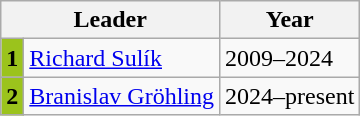<table class="wikitable">
<tr>
<th colspan="2">Leader</th>
<th>Year</th>
</tr>
<tr>
<th style="background:#9bc31c; color:black">1</th>
<td><a href='#'>Richard Sulík</a></td>
<td>2009–2024</td>
</tr>
<tr>
<th style="background:#9bc31c; color:black">2</th>
<td><a href='#'>Branislav Gröhling</a></td>
<td>2024–present</td>
</tr>
</table>
